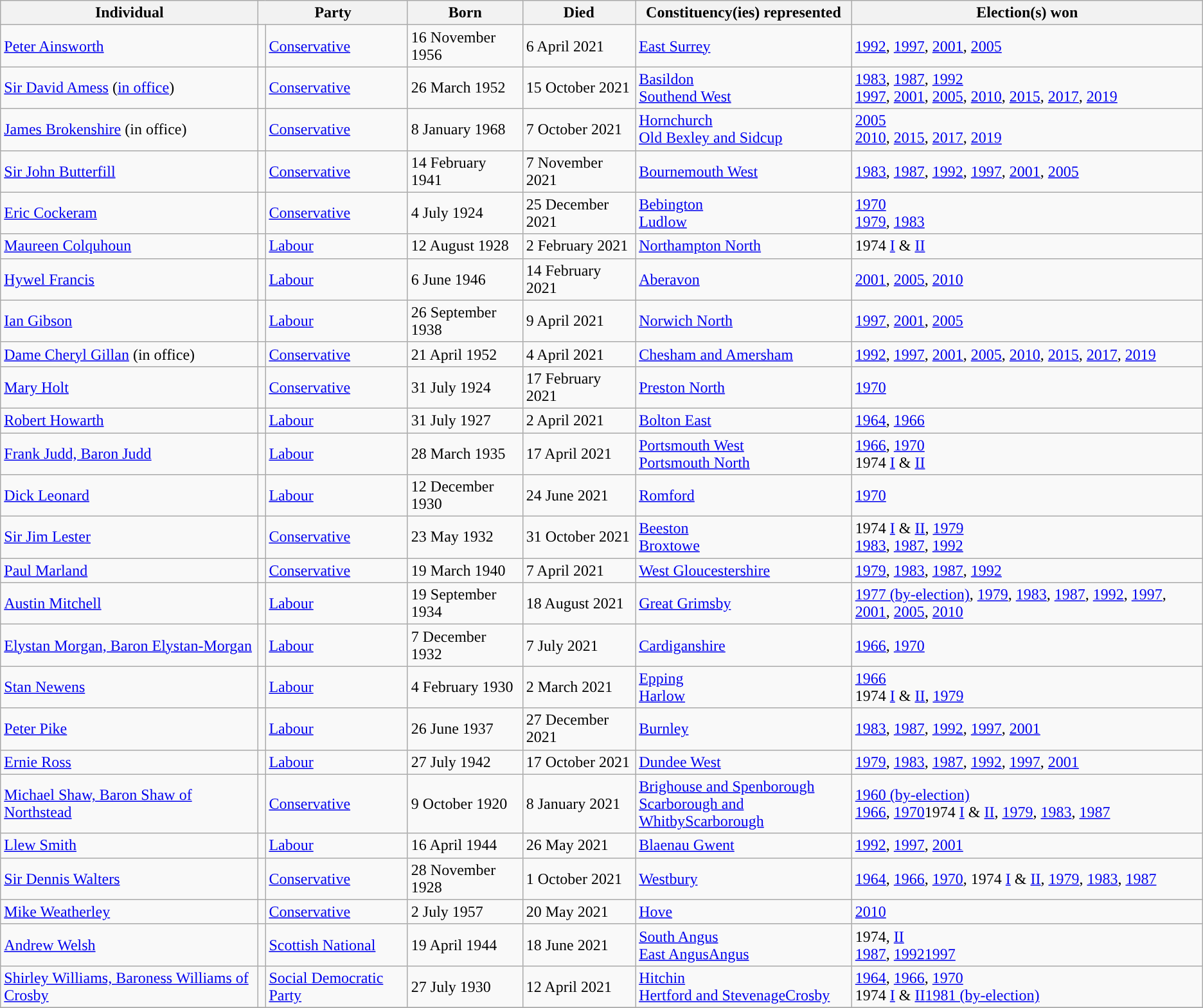<table class="wikitable sortable">
<tr>
<th width="260px">Individual</th>
<th colspan="2">Party</th>
<th>Born</th>
<th>Died</th>
<th>Constituency(ies) represented</th>
<th>Election(s) won</th>
</tr>
<tr>
<td><a href='#'>Peter Ainsworth</a></td>
<td style="background-color: "></td>
<td><a href='#'>Conservative</a></td>
<td>16 November 1956</td>
<td>6 April 2021</td>
<td><a href='#'>East Surrey</a></td>
<td><a href='#'>1992</a>, <a href='#'>1997</a>, <a href='#'>2001</a>, <a href='#'>2005</a></td>
</tr>
<tr>
<td><a href='#'>Sir David Amess</a> (<a href='#'>in office</a>)</td>
<td style="background-color: "></td>
<td><a href='#'>Conservative</a></td>
<td>26 March 1952</td>
<td>15 October 2021</td>
<td><a href='#'>Basildon</a><br><a href='#'>Southend West</a></td>
<td><a href='#'>1983</a>, <a href='#'>1987</a>, <a href='#'>1992</a><br><a href='#'>1997</a>, <a href='#'>2001</a>, <a href='#'>2005</a>, <a href='#'>2010</a>, <a href='#'>2015</a>, <a href='#'>2017</a>, <a href='#'>2019</a></td>
</tr>
<tr>
<td><a href='#'>James Brokenshire</a> (in office)</td>
<td style="background-color: "></td>
<td><a href='#'>Conservative</a></td>
<td>8 January 1968</td>
<td>7 October 2021</td>
<td><a href='#'>Hornchurch</a><br><a href='#'>Old Bexley and Sidcup</a></td>
<td><a href='#'>2005</a><br><a href='#'>2010</a>, <a href='#'>2015</a>, <a href='#'>2017</a>, <a href='#'>2019</a></td>
</tr>
<tr>
<td><a href='#'>Sir John Butterfill</a></td>
<td style="background-color: "></td>
<td><a href='#'>Conservative</a></td>
<td>14 February 1941</td>
<td>7 November 2021</td>
<td><a href='#'>Bournemouth West</a></td>
<td><a href='#'>1983</a>, <a href='#'>1987</a>, <a href='#'>1992</a>, <a href='#'>1997</a>, <a href='#'>2001</a>, <a href='#'>2005</a></td>
</tr>
<tr>
<td><a href='#'>Eric Cockeram</a></td>
<td style="background-color: "></td>
<td><a href='#'>Conservative</a></td>
<td>4 July 1924</td>
<td>25 December 2021</td>
<td><a href='#'>Bebington</a><br><a href='#'>Ludlow</a></td>
<td><a href='#'>1970</a><br><a href='#'>1979</a>, <a href='#'>1983</a></td>
</tr>
<tr>
<td><a href='#'>Maureen Colquhoun</a></td>
<td style="background-color: "></td>
<td><a href='#'>Labour</a></td>
<td>12 August 1928</td>
<td>2 February 2021</td>
<td><a href='#'>Northampton North</a></td>
<td>1974 <a href='#'>I</a> & <a href='#'>II</a></td>
</tr>
<tr>
<td><a href='#'>Hywel Francis</a></td>
<td style="background-color: "></td>
<td><a href='#'>Labour</a></td>
<td>6 June 1946</td>
<td>14 February 2021</td>
<td><a href='#'>Aberavon</a></td>
<td><a href='#'>2001</a>, <a href='#'>2005</a>, <a href='#'>2010</a></td>
</tr>
<tr>
<td><a href='#'>Ian Gibson</a></td>
<td style="background-color: "></td>
<td><a href='#'>Labour</a></td>
<td>26 September 1938</td>
<td>9 April 2021</td>
<td><a href='#'>Norwich North</a></td>
<td><a href='#'>1997</a>, <a href='#'>2001</a>, <a href='#'>2005</a></td>
</tr>
<tr>
<td><a href='#'>Dame Cheryl Gillan</a> (in office)</td>
<td style="background-color: "></td>
<td><a href='#'>Conservative</a></td>
<td>21 April 1952</td>
<td>4 April 2021</td>
<td><a href='#'>Chesham and Amersham</a></td>
<td><a href='#'>1992</a>, <a href='#'>1997</a>, <a href='#'>2001</a>, <a href='#'>2005</a>, <a href='#'>2010</a>, <a href='#'>2015</a>, <a href='#'>2017</a>, <a href='#'>2019</a></td>
</tr>
<tr>
<td><a href='#'>Mary Holt</a></td>
<td style="background-color: "></td>
<td><a href='#'>Conservative</a></td>
<td>31 July 1924</td>
<td>17 February 2021</td>
<td><a href='#'>Preston North</a></td>
<td><a href='#'>1970</a></td>
</tr>
<tr>
<td><a href='#'>Robert Howarth</a></td>
<td style="background-color: "></td>
<td><a href='#'>Labour</a></td>
<td>31 July 1927</td>
<td>2 April 2021</td>
<td><a href='#'>Bolton East</a></td>
<td><a href='#'>1964</a>, <a href='#'>1966</a></td>
</tr>
<tr>
<td><a href='#'>Frank Judd, Baron Judd</a></td>
<td style="background-color: "></td>
<td><a href='#'>Labour</a></td>
<td>28 March 1935</td>
<td>17 April 2021</td>
<td><a href='#'>Portsmouth West</a><br><a href='#'>Portsmouth North</a></td>
<td><a href='#'>1966</a>, <a href='#'>1970</a><br>1974 <a href='#'>I</a> & <a href='#'>II</a></td>
</tr>
<tr>
<td><a href='#'>Dick Leonard</a></td>
<td style="background-color: "></td>
<td><a href='#'>Labour</a></td>
<td>12 December 1930</td>
<td>24 June 2021</td>
<td><a href='#'>Romford</a></td>
<td><a href='#'>1970</a></td>
</tr>
<tr>
<td><a href='#'>Sir Jim Lester</a></td>
<td style="background-color: "></td>
<td><a href='#'>Conservative</a></td>
<td>23 May 1932</td>
<td>31 October 2021</td>
<td><a href='#'>Beeston</a><br><a href='#'>Broxtowe</a></td>
<td>1974 <a href='#'>I</a> & <a href='#'>II</a>, <a href='#'>1979</a><br><a href='#'>1983</a>, <a href='#'>1987</a>, <a href='#'>1992</a></td>
</tr>
<tr>
<td><a href='#'>Paul Marland</a></td>
<td style="background-color: "></td>
<td><a href='#'>Conservative</a></td>
<td>19 March 1940</td>
<td>7 April 2021</td>
<td><a href='#'>West Gloucestershire</a></td>
<td><a href='#'>1979</a>, <a href='#'>1983</a>, <a href='#'>1987</a>, <a href='#'>1992</a></td>
</tr>
<tr>
<td><a href='#'>Austin Mitchell</a></td>
<td style="background-color: "></td>
<td><a href='#'>Labour</a></td>
<td>19 September 1934</td>
<td>18 August 2021</td>
<td><a href='#'>Great Grimsby</a></td>
<td><a href='#'>1977 (by-election)</a>, <a href='#'>1979</a>, <a href='#'>1983</a>, <a href='#'>1987</a>, <a href='#'>1992</a>, <a href='#'>1997</a>, <a href='#'>2001</a>, <a href='#'>2005</a>, <a href='#'>2010</a></td>
</tr>
<tr>
<td><a href='#'>Elystan Morgan, Baron Elystan-Morgan</a></td>
<td style="background-color: "></td>
<td><a href='#'>Labour</a></td>
<td>7 December 1932</td>
<td>7 July 2021</td>
<td><a href='#'>Cardiganshire</a></td>
<td><a href='#'>1966</a>, <a href='#'>1970</a></td>
</tr>
<tr>
<td><a href='#'>Stan Newens</a></td>
<td style="background-color: "></td>
<td><a href='#'>Labour</a></td>
<td>4 February 1930</td>
<td>2 March 2021</td>
<td><a href='#'>Epping</a><br><a href='#'>Harlow</a></td>
<td><a href='#'>1966</a><br>1974 <a href='#'>I</a> & <a href='#'>II</a>, <a href='#'>1979</a></td>
</tr>
<tr>
<td><a href='#'>Peter Pike</a></td>
<td style="background-color: "></td>
<td><a href='#'>Labour</a></td>
<td>26 June 1937</td>
<td>27 December 2021</td>
<td><a href='#'>Burnley</a></td>
<td><a href='#'>1983</a>, <a href='#'>1987</a>, <a href='#'>1992</a>, <a href='#'>1997</a>, <a href='#'>2001</a></td>
</tr>
<tr>
<td><a href='#'>Ernie Ross</a></td>
<td style="background-color: "></td>
<td><a href='#'>Labour</a></td>
<td>27 July 1942</td>
<td>17 October 2021</td>
<td><a href='#'>Dundee West</a></td>
<td><a href='#'>1979</a>, <a href='#'>1983</a>, <a href='#'>1987</a>, <a href='#'>1992</a>, <a href='#'>1997</a>, <a href='#'>2001</a></td>
</tr>
<tr>
<td><a href='#'>Michael Shaw, Baron Shaw of Northstead</a></td>
<td style="background-color: "></td>
<td><a href='#'>Conservative</a></td>
<td>9 October 1920</td>
<td>8 January 2021</td>
<td><a href='#'>Brighouse and Spenborough</a><br><a href='#'>Scarborough and Whitby</a><a href='#'>Scarborough</a></td>
<td><a href='#'>1960 (by-election)</a><br><a href='#'>1966</a>, <a href='#'>1970</a>1974 <a href='#'>I</a> & <a href='#'>II</a>, <a href='#'>1979</a>, <a href='#'>1983</a>, <a href='#'>1987</a></td>
</tr>
<tr>
<td><a href='#'>Llew Smith</a></td>
<td style="background-color: "></td>
<td><a href='#'>Labour</a></td>
<td>16 April 1944</td>
<td>26 May 2021</td>
<td><a href='#'>Blaenau Gwent</a></td>
<td><a href='#'>1992</a>, <a href='#'>1997</a>, <a href='#'>2001</a></td>
</tr>
<tr>
<td><a href='#'>Sir Dennis Walters</a></td>
<td style="background-color: "></td>
<td><a href='#'>Conservative</a></td>
<td>28 November 1928</td>
<td>1 October 2021</td>
<td><a href='#'>Westbury</a></td>
<td><a href='#'>1964</a>, <a href='#'>1966</a>, <a href='#'>1970</a>, 1974 <a href='#'>I</a> & <a href='#'>II</a>, <a href='#'>1979</a>, <a href='#'>1983</a>, <a href='#'>1987</a></td>
</tr>
<tr>
<td><a href='#'>Mike Weatherley</a></td>
<td style="background-color: "></td>
<td><a href='#'>Conservative</a></td>
<td>2 July 1957</td>
<td>20 May 2021</td>
<td><a href='#'>Hove</a></td>
<td><a href='#'>2010</a></td>
</tr>
<tr>
<td><a href='#'>Andrew Welsh</a></td>
<td style="background-color: "></td>
<td><a href='#'>Scottish National</a></td>
<td>19 April 1944</td>
<td>18 June 2021</td>
<td><a href='#'>South Angus</a><br><a href='#'>East Angus</a><a href='#'>Angus</a></td>
<td>1974, <a href='#'>II</a><br><a href='#'>1987</a>, <a href='#'>1992</a><a href='#'>1997</a></td>
</tr>
<tr>
<td><a href='#'>Shirley Williams, Baroness Williams of Crosby</a></td>
<td style="background-color: "></td>
<td><a href='#'>Social Democratic Party</a></td>
<td>27 July 1930</td>
<td>12 April 2021</td>
<td><a href='#'>Hitchin</a><br><a href='#'>Hertford and Stevenage</a><a href='#'>Crosby</a></td>
<td><a href='#'>1964</a>, <a href='#'>1966</a>, <a href='#'>1970</a><br>1974 <a href='#'>I</a> & <a href='#'>II</a><a href='#'>1981 (by-election)</a></td>
</tr>
<tr>
</tr>
</table>
